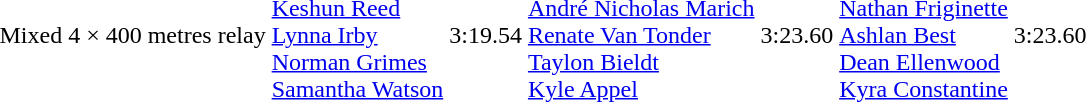<table>
<tr>
<td>Mixed 4 × 400 metres relay<br></td>
<td><br><a href='#'>Keshun Reed</a><br><a href='#'>Lynna Irby</a><br><a href='#'>Norman Grimes</a><br><a href='#'>Samantha Watson</a></td>
<td>3:19.54</td>
<td><br><a href='#'>André Nicholas Marich</a><br><a href='#'>Renate Van Tonder</a><br><a href='#'>Taylon Bieldt</a><br><a href='#'>Kyle Appel</a></td>
<td>3:23.60</td>
<td><br><a href='#'>Nathan Friginette</a><br><a href='#'>Ashlan Best</a><br><a href='#'>Dean Ellenwood</a><br><a href='#'>Kyra Constantine</a></td>
<td>3:23.60</td>
</tr>
</table>
